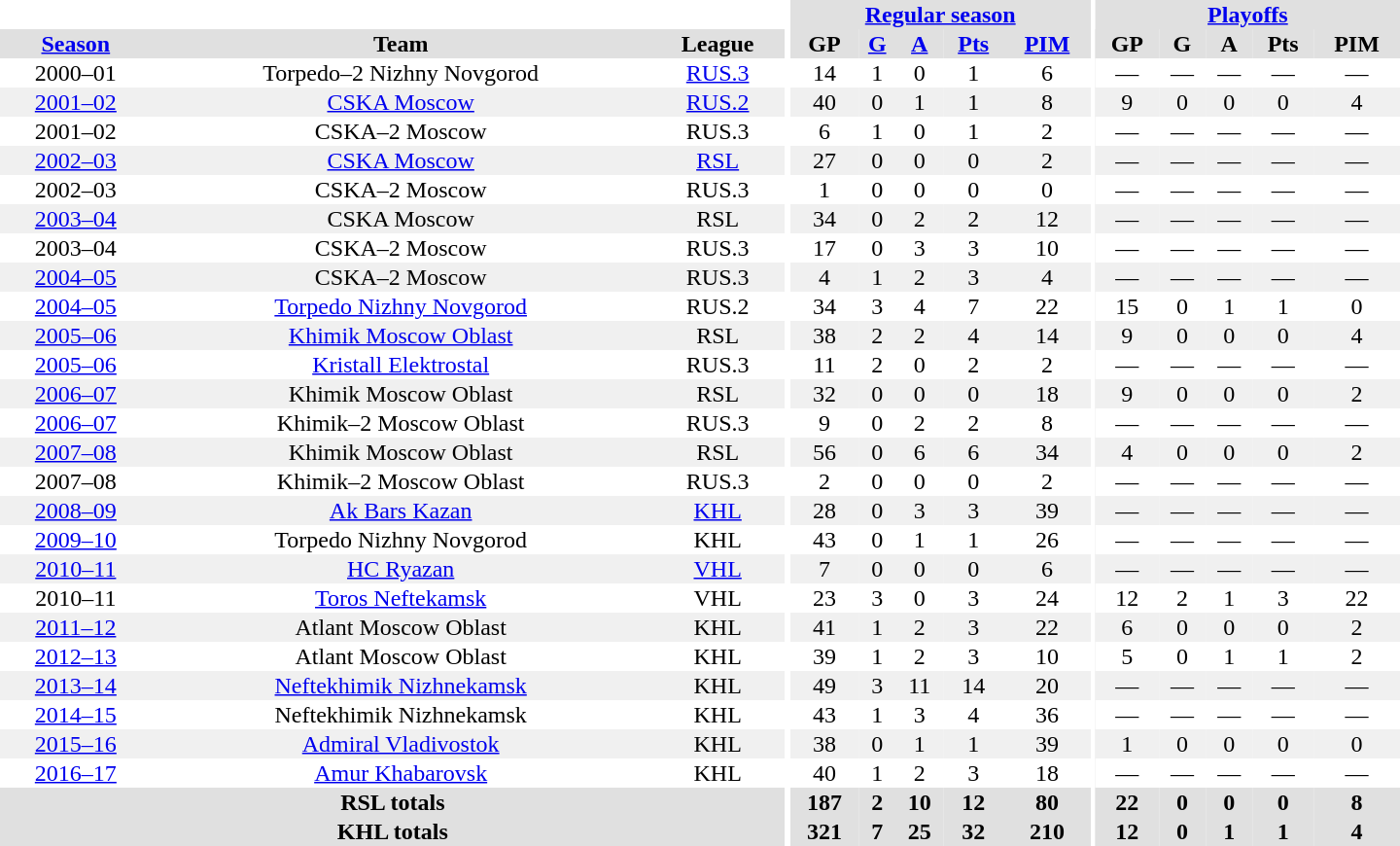<table border="0" cellpadding="1" cellspacing="0" style="text-align:center; width:60em">
<tr bgcolor="#e0e0e0">
<th colspan="3" bgcolor="#ffffff"></th>
<th rowspan="99" bgcolor="#ffffff"></th>
<th colspan="5"><a href='#'>Regular season</a></th>
<th rowspan="99" bgcolor="#ffffff"></th>
<th colspan="5"><a href='#'>Playoffs</a></th>
</tr>
<tr bgcolor="#e0e0e0">
<th><a href='#'>Season</a></th>
<th>Team</th>
<th>League</th>
<th>GP</th>
<th><a href='#'>G</a></th>
<th><a href='#'>A</a></th>
<th><a href='#'>Pts</a></th>
<th><a href='#'>PIM</a></th>
<th>GP</th>
<th>G</th>
<th>A</th>
<th>Pts</th>
<th>PIM</th>
</tr>
<tr>
<td>2000–01</td>
<td>Torpedo–2 Nizhny Novgorod</td>
<td><a href='#'>RUS.3</a></td>
<td>14</td>
<td>1</td>
<td>0</td>
<td>1</td>
<td>6</td>
<td>—</td>
<td>—</td>
<td>—</td>
<td>—</td>
<td>—</td>
</tr>
<tr bgcolor="#f0f0f0">
<td><a href='#'>2001–02</a></td>
<td><a href='#'>CSKA Moscow</a></td>
<td><a href='#'>RUS.2</a></td>
<td>40</td>
<td>0</td>
<td>1</td>
<td>1</td>
<td>8</td>
<td>9</td>
<td>0</td>
<td>0</td>
<td>0</td>
<td>4</td>
</tr>
<tr>
<td>2001–02</td>
<td>CSKA–2 Moscow</td>
<td>RUS.3</td>
<td>6</td>
<td>1</td>
<td>0</td>
<td>1</td>
<td>2</td>
<td>—</td>
<td>—</td>
<td>—</td>
<td>—</td>
<td>—</td>
</tr>
<tr bgcolor="#f0f0f0">
<td><a href='#'>2002–03</a></td>
<td><a href='#'>CSKA Moscow</a></td>
<td><a href='#'>RSL</a></td>
<td>27</td>
<td>0</td>
<td>0</td>
<td>0</td>
<td>2</td>
<td>—</td>
<td>—</td>
<td>—</td>
<td>—</td>
<td>—</td>
</tr>
<tr>
<td>2002–03</td>
<td>CSKA–2 Moscow</td>
<td>RUS.3</td>
<td>1</td>
<td>0</td>
<td>0</td>
<td>0</td>
<td>0</td>
<td>—</td>
<td>—</td>
<td>—</td>
<td>—</td>
<td>—</td>
</tr>
<tr bgcolor="#f0f0f0">
<td><a href='#'>2003–04</a></td>
<td>CSKA Moscow</td>
<td>RSL</td>
<td>34</td>
<td>0</td>
<td>2</td>
<td>2</td>
<td>12</td>
<td>—</td>
<td>—</td>
<td>—</td>
<td>—</td>
<td>—</td>
</tr>
<tr>
<td>2003–04</td>
<td>CSKA–2 Moscow</td>
<td>RUS.3</td>
<td>17</td>
<td>0</td>
<td>3</td>
<td>3</td>
<td>10</td>
<td>—</td>
<td>—</td>
<td>—</td>
<td>—</td>
<td>—</td>
</tr>
<tr bgcolor="#f0f0f0">
<td><a href='#'>2004–05</a></td>
<td>CSKA–2 Moscow</td>
<td>RUS.3</td>
<td>4</td>
<td>1</td>
<td>2</td>
<td>3</td>
<td>4</td>
<td>—</td>
<td>—</td>
<td>—</td>
<td>—</td>
<td>—</td>
</tr>
<tr>
<td><a href='#'>2004–05</a></td>
<td><a href='#'>Torpedo Nizhny Novgorod</a></td>
<td>RUS.2</td>
<td>34</td>
<td>3</td>
<td>4</td>
<td>7</td>
<td>22</td>
<td>15</td>
<td>0</td>
<td>1</td>
<td>1</td>
<td>0</td>
</tr>
<tr bgcolor="#f0f0f0">
<td><a href='#'>2005–06</a></td>
<td><a href='#'>Khimik Moscow Oblast</a></td>
<td>RSL</td>
<td>38</td>
<td>2</td>
<td>2</td>
<td>4</td>
<td>14</td>
<td>9</td>
<td>0</td>
<td>0</td>
<td>0</td>
<td>4</td>
</tr>
<tr>
<td><a href='#'>2005–06</a></td>
<td><a href='#'>Kristall Elektrostal</a></td>
<td>RUS.3</td>
<td>11</td>
<td>2</td>
<td>0</td>
<td>2</td>
<td>2</td>
<td>—</td>
<td>—</td>
<td>—</td>
<td>—</td>
<td>—</td>
</tr>
<tr bgcolor="#f0f0f0">
<td><a href='#'>2006–07</a></td>
<td>Khimik Moscow Oblast</td>
<td>RSL</td>
<td>32</td>
<td>0</td>
<td>0</td>
<td>0</td>
<td>18</td>
<td>9</td>
<td>0</td>
<td>0</td>
<td>0</td>
<td>2</td>
</tr>
<tr>
<td><a href='#'>2006–07</a></td>
<td>Khimik–2 Moscow Oblast</td>
<td>RUS.3</td>
<td>9</td>
<td>0</td>
<td>2</td>
<td>2</td>
<td>8</td>
<td>—</td>
<td>—</td>
<td>—</td>
<td>—</td>
<td>—</td>
</tr>
<tr bgcolor="#f0f0f0">
<td><a href='#'>2007–08</a></td>
<td>Khimik Moscow Oblast</td>
<td>RSL</td>
<td>56</td>
<td>0</td>
<td>6</td>
<td>6</td>
<td>34</td>
<td>4</td>
<td>0</td>
<td>0</td>
<td>0</td>
<td>2</td>
</tr>
<tr>
<td>2007–08</td>
<td>Khimik–2 Moscow Oblast</td>
<td>RUS.3</td>
<td>2</td>
<td>0</td>
<td>0</td>
<td>0</td>
<td>2</td>
<td>—</td>
<td>—</td>
<td>—</td>
<td>—</td>
<td>—</td>
</tr>
<tr bgcolor="#f0f0f0">
<td><a href='#'>2008–09</a></td>
<td><a href='#'>Ak Bars Kazan</a></td>
<td><a href='#'>KHL</a></td>
<td>28</td>
<td>0</td>
<td>3</td>
<td>3</td>
<td>39</td>
<td>—</td>
<td>—</td>
<td>—</td>
<td>—</td>
<td>—</td>
</tr>
<tr>
<td><a href='#'>2009–10</a></td>
<td>Torpedo Nizhny Novgorod</td>
<td>KHL</td>
<td>43</td>
<td>0</td>
<td>1</td>
<td>1</td>
<td>26</td>
<td>—</td>
<td>—</td>
<td>—</td>
<td>—</td>
<td>—</td>
</tr>
<tr bgcolor="#f0f0f0">
<td><a href='#'>2010–11</a></td>
<td><a href='#'>HC Ryazan</a></td>
<td><a href='#'>VHL</a></td>
<td>7</td>
<td>0</td>
<td>0</td>
<td>0</td>
<td>6</td>
<td>—</td>
<td>—</td>
<td>—</td>
<td>—</td>
<td>—</td>
</tr>
<tr>
<td>2010–11</td>
<td><a href='#'>Toros Neftekamsk</a></td>
<td>VHL</td>
<td>23</td>
<td>3</td>
<td>0</td>
<td>3</td>
<td>24</td>
<td>12</td>
<td>2</td>
<td>1</td>
<td>3</td>
<td>22</td>
</tr>
<tr bgcolor="#f0f0f0">
<td><a href='#'>2011–12</a></td>
<td>Atlant Moscow Oblast</td>
<td>KHL</td>
<td>41</td>
<td>1</td>
<td>2</td>
<td>3</td>
<td>22</td>
<td>6</td>
<td>0</td>
<td>0</td>
<td>0</td>
<td>2</td>
</tr>
<tr>
<td><a href='#'>2012–13</a></td>
<td>Atlant Moscow Oblast</td>
<td>KHL</td>
<td>39</td>
<td>1</td>
<td>2</td>
<td>3</td>
<td>10</td>
<td>5</td>
<td>0</td>
<td>1</td>
<td>1</td>
<td>2</td>
</tr>
<tr bgcolor="#f0f0f0">
<td><a href='#'>2013–14</a></td>
<td><a href='#'>Neftekhimik Nizhnekamsk</a></td>
<td>KHL</td>
<td>49</td>
<td>3</td>
<td>11</td>
<td>14</td>
<td>20</td>
<td>—</td>
<td>—</td>
<td>—</td>
<td>—</td>
<td>—</td>
</tr>
<tr>
<td><a href='#'>2014–15</a></td>
<td>Neftekhimik Nizhnekamsk</td>
<td>KHL</td>
<td>43</td>
<td>1</td>
<td>3</td>
<td>4</td>
<td>36</td>
<td>—</td>
<td>—</td>
<td>—</td>
<td>—</td>
<td>—</td>
</tr>
<tr bgcolor="#f0f0f0">
<td><a href='#'>2015–16</a></td>
<td><a href='#'>Admiral Vladivostok</a></td>
<td>KHL</td>
<td>38</td>
<td>0</td>
<td>1</td>
<td>1</td>
<td>39</td>
<td>1</td>
<td>0</td>
<td>0</td>
<td>0</td>
<td>0</td>
</tr>
<tr>
<td><a href='#'>2016–17</a></td>
<td><a href='#'>Amur Khabarovsk</a></td>
<td>KHL</td>
<td>40</td>
<td>1</td>
<td>2</td>
<td>3</td>
<td>18</td>
<td>—</td>
<td>—</td>
<td>—</td>
<td>—</td>
<td>—</td>
</tr>
<tr bgcolor="#e0e0e0">
<th colspan="3">RSL totals</th>
<th>187</th>
<th>2</th>
<th>10</th>
<th>12</th>
<th>80</th>
<th>22</th>
<th>0</th>
<th>0</th>
<th>0</th>
<th>8</th>
</tr>
<tr bgcolor="#e0e0e0">
<th colspan="3">KHL totals</th>
<th>321</th>
<th>7</th>
<th>25</th>
<th>32</th>
<th>210</th>
<th>12</th>
<th>0</th>
<th>1</th>
<th>1</th>
<th>4</th>
</tr>
</table>
